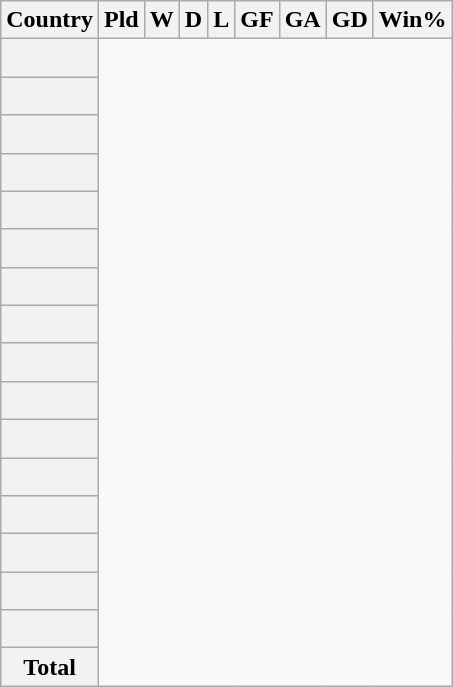<table class="wikitable collapsible collapsed" style="text-align:center">
<tr>
<th scope="col">Country</th>
<th scope="col">Pld</th>
<th scope="col">W</th>
<th scope="col">D</th>
<th scope="col">L</th>
<th scope="col">GF</th>
<th scope="col">GA</th>
<th scope="col">GD</th>
<th scope="col">Win%</th>
</tr>
<tr>
<th scope="row" style="text-align:left"><br></th>
</tr>
<tr>
<th scope="row" style="text-align:left"><br></th>
</tr>
<tr>
<th scope="row" style="text-align:left"><br></th>
</tr>
<tr>
<th scope="row" style="text-align:left"><br></th>
</tr>
<tr>
<th scope="row" style="text-align:left"><br></th>
</tr>
<tr>
<th scope="row" style="text-align:left"><br></th>
</tr>
<tr>
<th scope="row" style="text-align:left"><br></th>
</tr>
<tr>
<th scope="row" style="text-align:left"><br></th>
</tr>
<tr>
<th scope="row" style="text-align:left"><br></th>
</tr>
<tr>
<th scope="row" style="text-align:left"><br></th>
</tr>
<tr>
<th scope="row" style="text-align:left"><br></th>
</tr>
<tr>
<th scope="row" style="text-align:left"><br></th>
</tr>
<tr>
<th scope="row" style="text-align:left"><br></th>
</tr>
<tr>
<th scope="row" style="text-align:left"><br></th>
</tr>
<tr>
<th scope="row" style="text-align:left"><br></th>
</tr>
<tr>
<th scope="row" style="text-align:left"><br></th>
</tr>
<tr>
<th scope="row" style="text-align:Center"><strong>Total</strong><br></th>
</tr>
</table>
